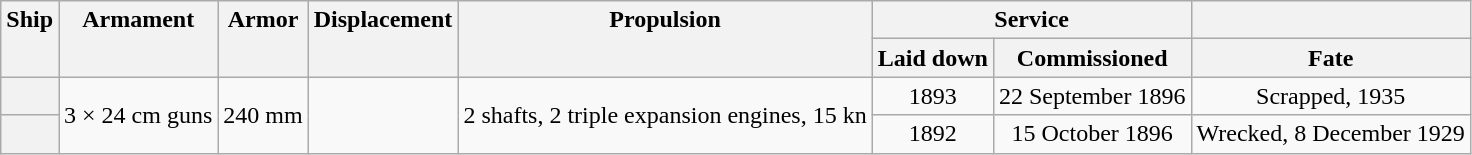<table class="wikitable plainrowheaders" style="text-align: center;">
<tr valign="top">
<th scope="col" rowspan="2">Ship</th>
<th scope="col" rowspan="2">Armament</th>
<th scope="col" rowspan="2">Armor</th>
<th scope="col" rowspan="2">Displacement</th>
<th scope="col" rowspan="2">Propulsion</th>
<th scope="col" colspan="2">Service</th>
<th></th>
</tr>
<tr valign="top">
<th scope="col">Laid down</th>
<th scope="col">Commissioned</th>
<th scope="col">Fate</th>
</tr>
<tr valign="center">
<th scope="row"></th>
<td rowspan="2">3 × 24 cm guns</td>
<td rowspan="2">240 mm</td>
<td rowspan="2"></td>
<td rowspan="2">2 shafts, 2 triple expansion engines, 15 kn</td>
<td>1893</td>
<td>22 September 1896</td>
<td>Scrapped, 1935</td>
</tr>
<tr valign="center">
<th scope="row"></th>
<td>1892</td>
<td>15 October 1896</td>
<td>Wrecked, 8 December 1929</td>
</tr>
</table>
